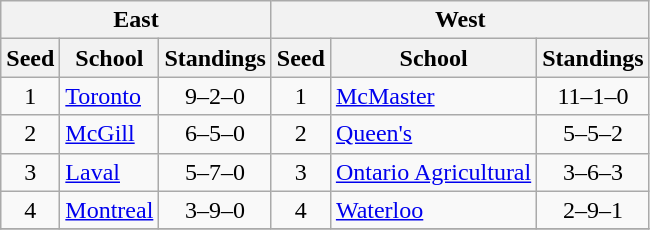<table class="wikitable">
<tr>
<th colspan=3>East</th>
<th colspan=3>West</th>
</tr>
<tr>
<th>Seed</th>
<th width:120px">School</th>
<th>Standings</th>
<th>Seed</th>
<th width:120px">School</th>
<th>Standings</th>
</tr>
<tr>
<td align=center>1</td>
<td><a href='#'>Toronto</a></td>
<td align=center>9–2–0</td>
<td align=center>1</td>
<td><a href='#'>McMaster</a></td>
<td align=center>11–1–0</td>
</tr>
<tr>
<td align=center>2</td>
<td><a href='#'>McGill</a></td>
<td align=center>6–5–0</td>
<td align=center>2</td>
<td><a href='#'>Queen's</a></td>
<td align=center>5–5–2</td>
</tr>
<tr>
<td align=center>3</td>
<td><a href='#'>Laval</a></td>
<td align=center>5–7–0</td>
<td align=center>3</td>
<td><a href='#'>Ontario Agricultural</a></td>
<td align=center>3–6–3</td>
</tr>
<tr>
<td align=center>4</td>
<td><a href='#'>Montreal</a></td>
<td align=center>3–9–0</td>
<td align=center>4</td>
<td><a href='#'>Waterloo</a></td>
<td align=center>2–9–1</td>
</tr>
<tr>
</tr>
</table>
